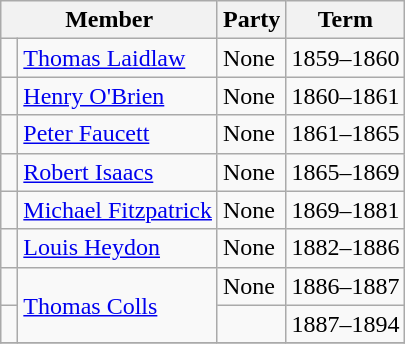<table class="wikitable">
<tr>
<th colspan="2">Member</th>
<th>Party</th>
<th>Term</th>
</tr>
<tr>
<td> </td>
<td><a href='#'>Thomas Laidlaw</a></td>
<td>None</td>
<td>1859–1860</td>
</tr>
<tr>
<td> </td>
<td><a href='#'>Henry O'Brien</a></td>
<td>None</td>
<td>1860–1861</td>
</tr>
<tr>
<td> </td>
<td><a href='#'>Peter Faucett</a></td>
<td>None</td>
<td>1861–1865</td>
</tr>
<tr>
<td> </td>
<td><a href='#'>Robert Isaacs</a></td>
<td>None</td>
<td>1865–1869</td>
</tr>
<tr>
<td> </td>
<td><a href='#'>Michael Fitzpatrick</a></td>
<td>None</td>
<td>1869–1881</td>
</tr>
<tr>
<td> </td>
<td><a href='#'>Louis Heydon</a></td>
<td>None</td>
<td>1882–1886</td>
</tr>
<tr>
<td> </td>
<td rowspan="2"><a href='#'>Thomas Colls</a></td>
<td>None</td>
<td>1886–1887</td>
</tr>
<tr>
<td> </td>
<td></td>
<td>1887–1894</td>
</tr>
<tr>
</tr>
</table>
